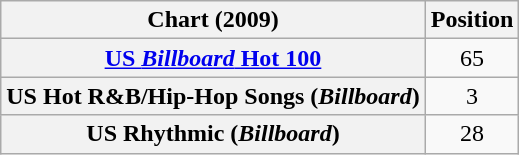<table class="wikitable plainrowheaders sortable">
<tr>
<th>Chart (2009)</th>
<th>Position</th>
</tr>
<tr>
<th scope="row"><a href='#'>US <em>Billboard</em> Hot 100</a></th>
<td style="text-align:center;">65</td>
</tr>
<tr>
<th scope="row">US Hot R&B/Hip-Hop Songs (<em>Billboard</em>)</th>
<td style="text-align:center;">3</td>
</tr>
<tr>
<th scope="row">US Rhythmic (<em>Billboard</em>)</th>
<td style="text-align:center;">28</td>
</tr>
</table>
